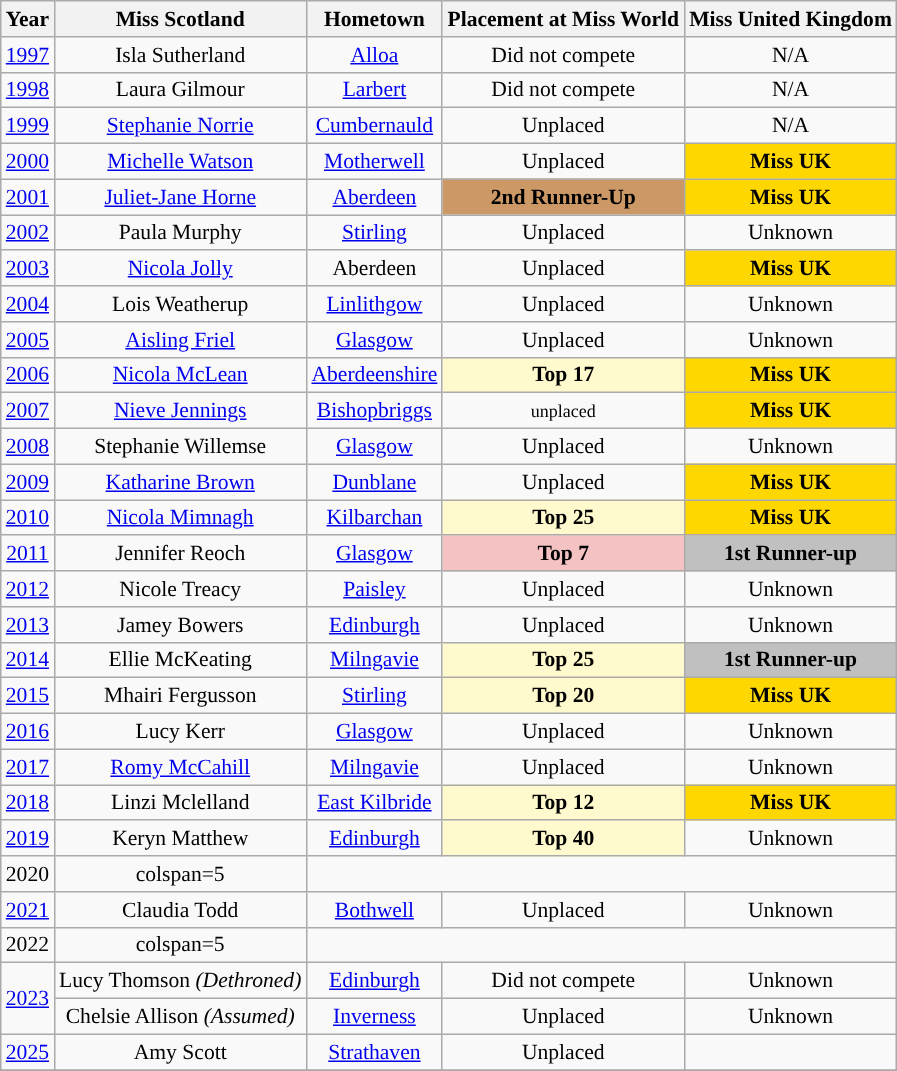<table class="wikitable sortable" style="font-size: 90%; text-align:center">
<tr>
<th>Year</th>
<th>Miss Scotland</th>
<th>Hometown</th>
<th>Placement at Miss World</th>
<th>Miss United Kingdom</th>
</tr>
<tr>
<td><a href='#'>1997</a></td>
<td>Isla Sutherland</td>
<td><a href='#'>Alloa</a></td>
<td>Did not compete</td>
<td>N/A</td>
</tr>
<tr>
<td><a href='#'>1998</a></td>
<td>Laura Gilmour</td>
<td><a href='#'>Larbert</a></td>
<td>Did not compete</td>
<td>N/A</td>
</tr>
<tr>
<td><a href='#'>1999</a></td>
<td><a href='#'>Stephanie Norrie</a></td>
<td><a href='#'>Cumbernauld</a></td>
<td>Unplaced</td>
<td>N/A</td>
</tr>
<tr>
<td><a href='#'>2000</a></td>
<td><a href='#'>Michelle Watson</a></td>
<td><a href='#'>Motherwell</a></td>
<td>Unplaced</td>
<td bgcolor="gold"><strong>Miss UK</strong></td>
</tr>
<tr>
<td><a href='#'>2001</a></td>
<td><a href='#'>Juliet-Jane Horne</a></td>
<td><a href='#'>Aberdeen</a></td>
<td bgcolor="cc9966"><strong>2nd Runner-Up</strong></td>
<td bgcolor="gold"><strong>Miss UK</strong></td>
</tr>
<tr>
<td><a href='#'>2002</a></td>
<td>Paula Murphy</td>
<td><a href='#'>Stirling</a></td>
<td>Unplaced</td>
<td>Unknown</td>
</tr>
<tr>
<td><a href='#'>2003</a></td>
<td><a href='#'>Nicola Jolly</a></td>
<td>Aberdeen</td>
<td>Unplaced</td>
<td bgcolor="gold"><strong>Miss UK</strong></td>
</tr>
<tr>
<td><a href='#'>2004</a></td>
<td>Lois Weatherup</td>
<td><a href='#'>Linlithgow</a></td>
<td>Unplaced</td>
<td>Unknown</td>
</tr>
<tr>
<td><a href='#'>2005</a></td>
<td><a href='#'>Aisling Friel</a></td>
<td><a href='#'>Glasgow</a></td>
<td>Unplaced</td>
<td>Unknown</td>
</tr>
<tr>
<td><a href='#'>2006</a></td>
<td><a href='#'>Nicola McLean</a></td>
<td><a href='#'>Aberdeenshire</a></td>
<td bgcolor="#FFFACD"><strong>Top 17</strong></td>
<td bgcolor="gold"><strong>Miss UK</strong></td>
</tr>
<tr>
<td><a href='#'>2007</a></td>
<td><a href='#'>Nieve Jennings</a></td>
<td><a href='#'>Bishopbriggs</a></td>
<td><small> unplaced </small></td>
<td bgcolor="gold"><strong>Miss UK</strong></td>
</tr>
<tr>
<td><a href='#'>2008</a></td>
<td>Stephanie Willemse</td>
<td><a href='#'>Glasgow</a></td>
<td>Unplaced</td>
<td>Unknown</td>
</tr>
<tr>
<td><a href='#'>2009</a></td>
<td><a href='#'>Katharine Brown</a></td>
<td><a href='#'>Dunblane</a></td>
<td>Unplaced</td>
<td bgcolor="gold"><strong>Miss UK</strong></td>
</tr>
<tr>
<td><a href='#'>2010</a></td>
<td><a href='#'>Nicola Mimnagh</a></td>
<td><a href='#'>Kilbarchan</a></td>
<td bgcolor="#FFFACD"><strong>Top 25</strong></td>
<td bgcolor="gold"><strong>Miss UK</strong></td>
</tr>
<tr>
<td><a href='#'>2011</a></td>
<td>Jennifer Reoch</td>
<td><a href='#'>Glasgow</a></td>
<td bgcolor="#F4C2C2"><strong>Top 7</strong></td>
<td bgcolor="silver"><strong>1st Runner-up</strong></td>
</tr>
<tr>
<td><a href='#'>2012</a></td>
<td>Nicole Treacy</td>
<td><a href='#'>Paisley</a></td>
<td>Unplaced</td>
<td>Unknown</td>
</tr>
<tr>
<td><a href='#'>2013</a></td>
<td>Jamey Bowers</td>
<td><a href='#'>Edinburgh</a></td>
<td>Unplaced</td>
<td>Unknown</td>
</tr>
<tr>
<td><a href='#'>2014</a></td>
<td>Ellie McKeating</td>
<td><a href='#'>Milngavie</a></td>
<td style="background-color:#FFFACD; font-weight: bold">Top 25</td>
<td bgcolor=silver><strong>1st Runner-up</strong></td>
</tr>
<tr>
<td><a href='#'>2015</a></td>
<td>Mhairi Fergusson</td>
<td><a href='#'>Stirling</a></td>
<td style="background-color:#FFFACD;"><strong>Top 20</strong></td>
<td bgcolor=gold><strong>Miss UK</strong></td>
</tr>
<tr>
<td><a href='#'>2016</a></td>
<td>Lucy Kerr</td>
<td><a href='#'>Glasgow</a></td>
<td>Unplaced</td>
<td>Unknown</td>
</tr>
<tr>
<td><a href='#'>2017</a></td>
<td><a href='#'>Romy McCahill</a></td>
<td><a href='#'>Milngavie</a></td>
<td>Unplaced</td>
<td>Unknown</td>
</tr>
<tr>
<td><a href='#'>2018</a></td>
<td>Linzi Mclelland</td>
<td><a href='#'>East Kilbride</a></td>
<td bgcolor="#FFFACD"><strong>Top 12 </strong></td>
<td bgcolor="gold"><strong>Miss UK</strong></td>
</tr>
<tr>
<td><a href='#'>2019</a></td>
<td>Keryn Matthew</td>
<td><a href='#'>Edinburgh</a></td>
<td bgcolor="#FFFACD"><strong>Top 40</strong></td>
<td>Unknown</td>
</tr>
<tr>
<td>2020</td>
<td>colspan=5 </td>
</tr>
<tr>
<td><a href='#'>2021</a></td>
<td>Claudia Todd</td>
<td><a href='#'>Bothwell</a></td>
<td>Unplaced</td>
<td>Unknown</td>
</tr>
<tr>
<td>2022</td>
<td>colspan=5 </td>
</tr>
<tr>
<td rowspan=2><a href='#'>2023</a></td>
<td>Lucy Thomson <em>(Dethroned)</em></td>
<td><a href='#'>Edinburgh</a></td>
<td>Did not compete</td>
<td>Unknown</td>
</tr>
<tr>
<td>Chelsie Allison <em>(Assumed)</em></td>
<td><a href='#'>Inverness</a></td>
<td>Unplaced</td>
<td>Unknown</td>
</tr>
<tr>
<td><a href='#'>2025</a></td>
<td>Amy Scott</td>
<td><a href='#'>Strathaven</a></td>
<td>Unplaced</td>
<td></td>
</tr>
<tr>
</tr>
</table>
